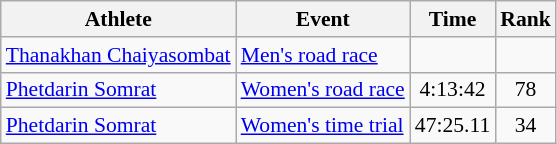<table class=wikitable style=font-size:90%;text-align:center>
<tr>
<th>Athlete</th>
<th>Event</th>
<th>Time</th>
<th>Rank</th>
</tr>
<tr align=center>
<td align=left><a href='#'>Thanakhan Chaiyasombat</a></td>
<td align=left><a href='#'>Men's road race</a></td>
<td></td>
<td></td>
</tr>
<tr align=center>
<td align=left><a href='#'>Phetdarin Somrat</a></td>
<td align=left><a href='#'>Women's road race</a></td>
<td>4:13:42</td>
<td>78</td>
</tr>
<tr align=center>
<td align=left><a href='#'>Phetdarin Somrat</a></td>
<td align=left><a href='#'>Women's time trial</a></td>
<td>47:25.11</td>
<td>34</td>
</tr>
</table>
